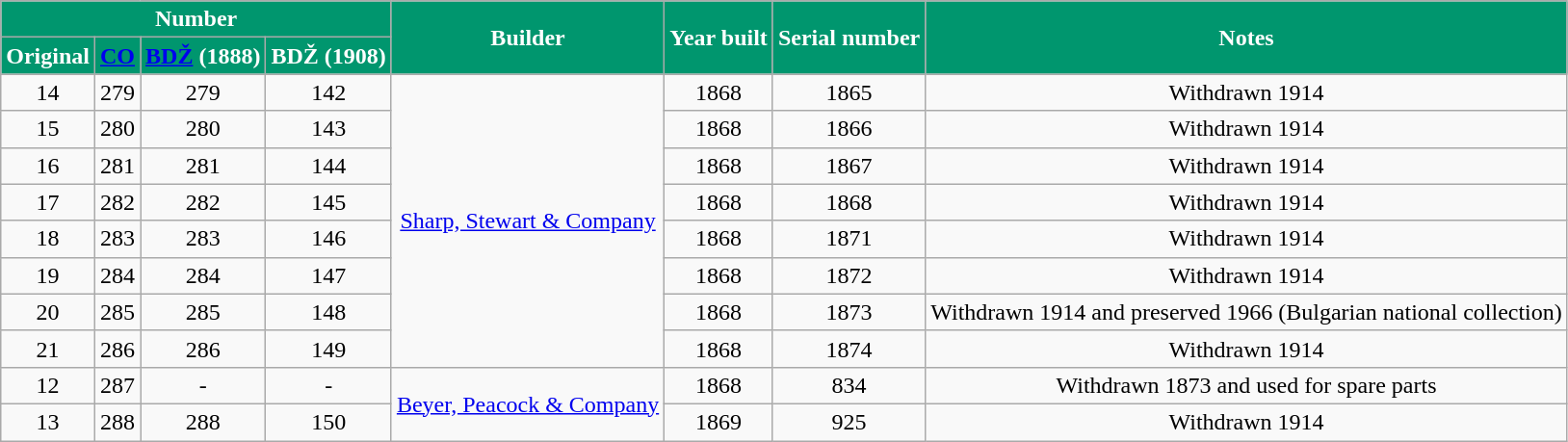<table class="wikitable" style=text-align:center>
<tr>
<th style="color:white; background:#00966E" colspan="4">Number</th>
<th style="color:white; background:#00966E" rowspan="2">Builder</th>
<th style="color:white; background:#00966E" rowspan="2">Year built</th>
<th style="color:white; background:#00966E" rowspan="2">Serial number</th>
<th style="color:white; background:#00966E" rowspan="2">Notes</th>
</tr>
<tr>
<th style="color:white; background:#00966E">Original</th>
<th style="color:white; background:#00966E"><a href='#'>CO</a></th>
<th style="color:white; background:#00966E"><a href='#'>BDŽ</a> (1888)</th>
<th style="color:white; background:#00966E">BDŽ (1908)</th>
</tr>
<tr>
<td>14</td>
<td>279</td>
<td>279</td>
<td>142</td>
<td rowspan="8"><a href='#'>Sharp, Stewart & Company</a></td>
<td>1868</td>
<td>1865</td>
<td>Withdrawn 1914</td>
</tr>
<tr>
<td>15</td>
<td>280</td>
<td>280</td>
<td>143</td>
<td>1868</td>
<td>1866</td>
<td>Withdrawn 1914</td>
</tr>
<tr>
<td>16</td>
<td>281</td>
<td>281</td>
<td>144</td>
<td>1868</td>
<td>1867</td>
<td>Withdrawn 1914</td>
</tr>
<tr>
<td>17</td>
<td>282</td>
<td>282</td>
<td>145</td>
<td>1868</td>
<td>1868</td>
<td>Withdrawn 1914</td>
</tr>
<tr>
<td>18</td>
<td>283</td>
<td>283</td>
<td>146</td>
<td>1868</td>
<td>1871</td>
<td>Withdrawn 1914</td>
</tr>
<tr>
<td>19</td>
<td>284</td>
<td>284</td>
<td>147</td>
<td>1868</td>
<td>1872</td>
<td>Withdrawn 1914</td>
</tr>
<tr>
<td>20</td>
<td>285</td>
<td>285</td>
<td>148</td>
<td>1868</td>
<td>1873</td>
<td>Withdrawn 1914 and preserved 1966 (Bulgarian national collection)</td>
</tr>
<tr>
<td>21</td>
<td>286</td>
<td>286</td>
<td>149</td>
<td>1868</td>
<td>1874</td>
<td>Withdrawn 1914</td>
</tr>
<tr>
<td>12</td>
<td>287</td>
<td>-</td>
<td>-</td>
<td rowspan="2"><a href='#'>Beyer, Peacock & Company</a></td>
<td>1868</td>
<td>834</td>
<td>Withdrawn 1873 and used for spare parts</td>
</tr>
<tr>
<td>13</td>
<td>288</td>
<td>288</td>
<td>150</td>
<td>1869</td>
<td>925</td>
<td>Withdrawn 1914</td>
</tr>
</table>
